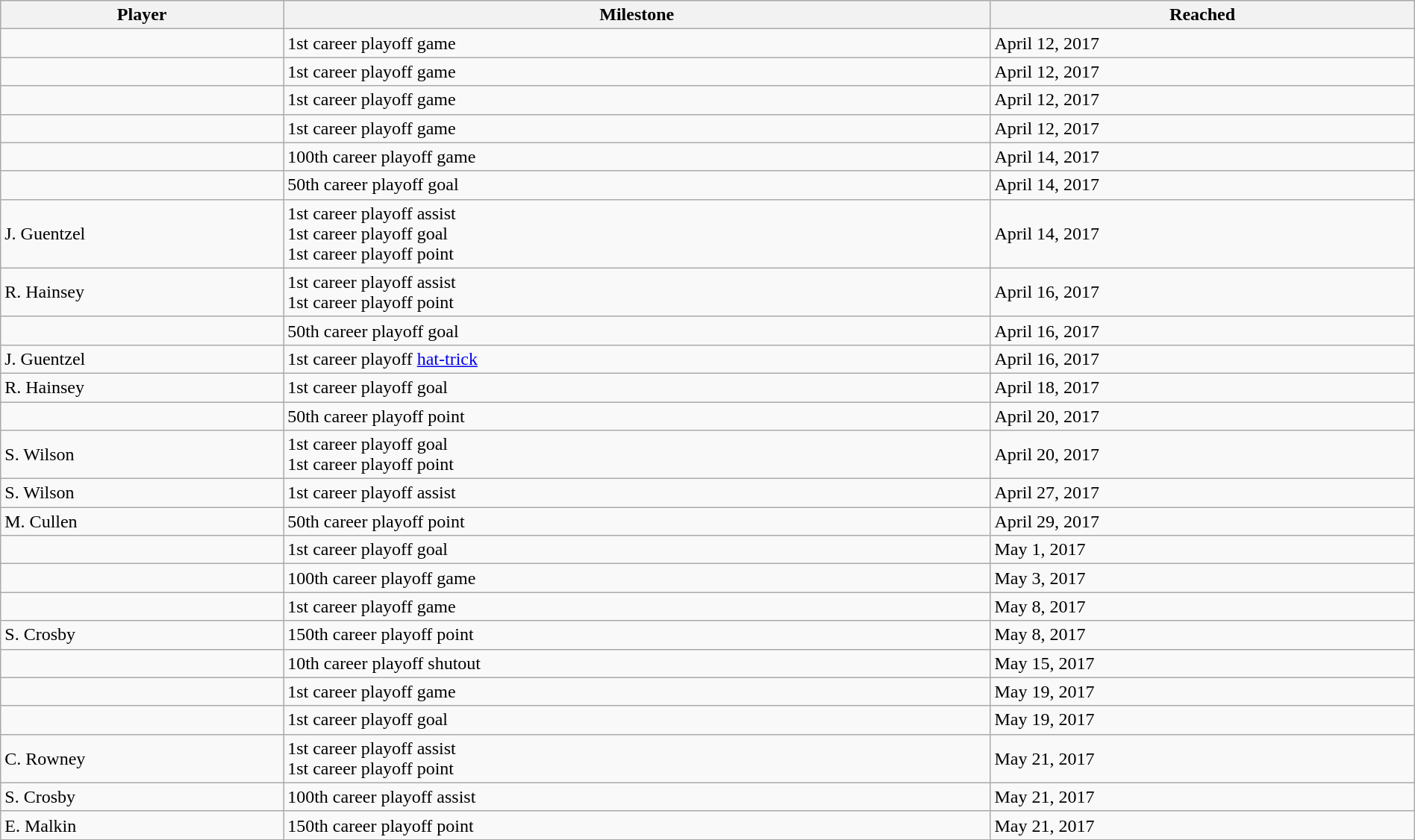<table class="wikitable sortable" style="width:100%;">
<tr align=center>
<th style="width:20%;">Player</th>
<th style="width:50%;">Milestone</th>
<th style="width:30%;" data-sort-type="date">Reached</th>
</tr>
<tr>
<td></td>
<td>1st career playoff game</td>
<td>April 12, 2017</td>
</tr>
<tr>
<td></td>
<td>1st career playoff game</td>
<td>April 12, 2017</td>
</tr>
<tr>
<td></td>
<td>1st career playoff game</td>
<td>April 12, 2017</td>
</tr>
<tr>
<td></td>
<td>1st career playoff game</td>
<td>April 12, 2017</td>
</tr>
<tr>
<td></td>
<td>100th career playoff game</td>
<td>April 14, 2017</td>
</tr>
<tr>
<td></td>
<td>50th career playoff goal</td>
<td>April 14, 2017</td>
</tr>
<tr>
<td>J. Guentzel</td>
<td>1st career playoff assist<br>1st career playoff goal<br>1st career playoff point</td>
<td>April 14, 2017</td>
</tr>
<tr>
<td>R. Hainsey</td>
<td>1st career playoff assist<br>1st career playoff point</td>
<td>April 16, 2017</td>
</tr>
<tr>
<td></td>
<td>50th career playoff goal</td>
<td>April 16, 2017</td>
</tr>
<tr>
<td>J. Guentzel</td>
<td>1st career playoff <a href='#'>hat-trick</a></td>
<td>April 16, 2017</td>
</tr>
<tr>
<td>R. Hainsey</td>
<td>1st career playoff goal</td>
<td>April 18, 2017</td>
</tr>
<tr>
<td></td>
<td>50th career playoff point</td>
<td>April 20, 2017</td>
</tr>
<tr>
<td>S. Wilson</td>
<td>1st career playoff goal<br>1st career playoff point</td>
<td>April 20, 2017</td>
</tr>
<tr>
<td>S. Wilson</td>
<td>1st career playoff assist</td>
<td>April 27, 2017</td>
</tr>
<tr>
<td>M. Cullen</td>
<td>50th career playoff point</td>
<td>April 29, 2017</td>
</tr>
<tr>
<td></td>
<td>1st career playoff goal</td>
<td>May 1, 2017</td>
</tr>
<tr>
<td></td>
<td>100th career playoff game</td>
<td>May 3, 2017</td>
</tr>
<tr>
<td></td>
<td>1st career playoff game</td>
<td>May 8, 2017</td>
</tr>
<tr>
<td>S. Crosby</td>
<td>150th career playoff point</td>
<td>May 8, 2017</td>
</tr>
<tr>
<td></td>
<td>10th career playoff shutout</td>
<td>May 15, 2017</td>
</tr>
<tr>
<td></td>
<td>1st career playoff game</td>
<td>May 19, 2017</td>
</tr>
<tr>
<td></td>
<td>1st career playoff goal</td>
<td>May 19, 2017</td>
</tr>
<tr>
<td>C. Rowney</td>
<td>1st career playoff assist<br>1st career playoff point</td>
<td>May 21, 2017</td>
</tr>
<tr>
<td>S. Crosby</td>
<td>100th career playoff assist</td>
<td>May 21, 2017</td>
</tr>
<tr>
<td>E. Malkin</td>
<td>150th career playoff point</td>
<td>May 21, 2017</td>
</tr>
</table>
